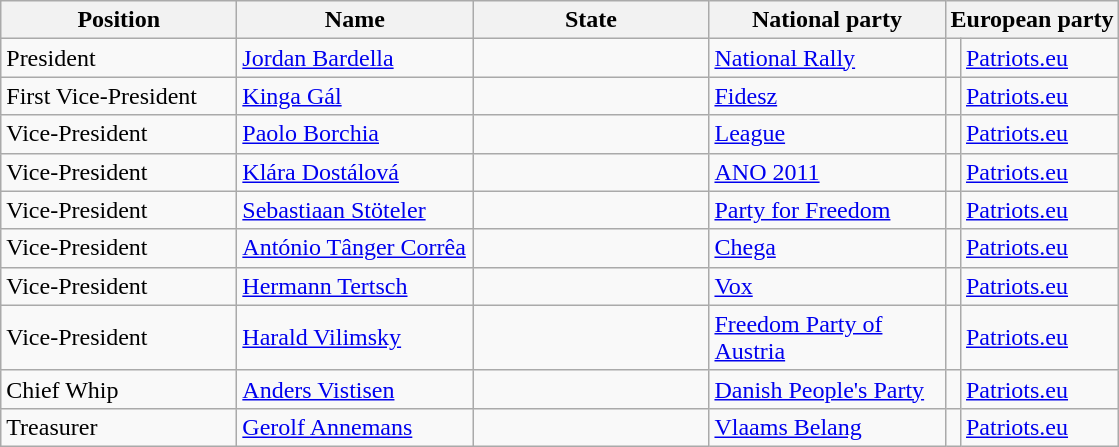<table class="wikitable sortable">
<tr>
<th style="width:150px">Position</th>
<th style="width:150px">Name</th>
<th style="width:150px">State</th>
<th style="width:150px">National party</th>
<th colspan=2>European party</th>
</tr>
<tr>
<td>President</td>
<td><a href='#'>Jordan Bardella</a></td>
<td></td>
<td><a href='#'>National Rally</a></td>
<td></td>
<td><a href='#'>Patriots.eu</a></td>
</tr>
<tr>
<td>First Vice-President</td>
<td><a href='#'>Kinga Gál</a></td>
<td></td>
<td><a href='#'>Fidesz</a></td>
<td></td>
<td><a href='#'>Patriots.eu</a></td>
</tr>
<tr>
<td>Vice-President</td>
<td><a href='#'>Paolo Borchia</a></td>
<td></td>
<td><a href='#'>League</a></td>
<td></td>
<td><a href='#'>Patriots.eu</a></td>
</tr>
<tr>
<td>Vice-President</td>
<td><a href='#'>Klára Dostálová</a></td>
<td></td>
<td><a href='#'>ANO 2011</a></td>
<td></td>
<td><a href='#'>Patriots.eu</a></td>
</tr>
<tr>
<td>Vice-President</td>
<td><a href='#'>Sebastiaan Stöteler</a></td>
<td></td>
<td><a href='#'>Party for Freedom</a></td>
<td></td>
<td><a href='#'>Patriots.eu</a></td>
</tr>
<tr>
<td>Vice-President</td>
<td><a href='#'>António Tânger Corrêa</a></td>
<td></td>
<td><a href='#'>Chega</a></td>
<td></td>
<td><a href='#'>Patriots.eu</a></td>
</tr>
<tr>
<td>Vice-President</td>
<td><a href='#'>Hermann Tertsch</a></td>
<td></td>
<td><a href='#'>Vox</a></td>
<td></td>
<td><a href='#'>Patriots.eu</a></td>
</tr>
<tr>
<td>Vice-President</td>
<td><a href='#'>Harald Vilimsky</a></td>
<td></td>
<td><a href='#'>Freedom Party of Austria</a></td>
<td></td>
<td><a href='#'>Patriots.eu</a></td>
</tr>
<tr>
<td>Chief Whip</td>
<td><a href='#'>Anders Vistisen</a></td>
<td></td>
<td><a href='#'>Danish People's Party</a></td>
<td></td>
<td><a href='#'>Patriots.eu</a></td>
</tr>
<tr>
<td>Treasurer</td>
<td><a href='#'>Gerolf Annemans</a></td>
<td></td>
<td><a href='#'>Vlaams Belang</a></td>
<td></td>
<td><a href='#'>Patriots.eu</a></td>
</tr>
</table>
